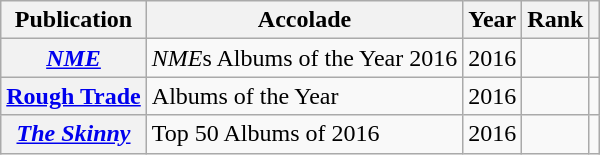<table class="wikitable sortable plainrowheaders">
<tr>
<th>Publication</th>
<th>Accolade</th>
<th>Year</th>
<th>Rank</th>
<th class="unsortable"></th>
</tr>
<tr>
<th scope="row"><em><a href='#'>NME</a></em></th>
<td><em>NME</em>s Albums of the Year 2016</td>
<td>2016</td>
<td></td>
<td></td>
</tr>
<tr>
<th scope="row"><a href='#'>Rough Trade</a></th>
<td>Albums of the Year</td>
<td>2016</td>
<td></td>
<td></td>
</tr>
<tr>
<th scope="row"><em><a href='#'>The Skinny</a></em></th>
<td>Top 50 Albums of 2016</td>
<td>2016</td>
<td></td>
<td></td>
</tr>
</table>
